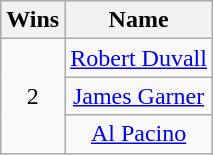<table class="wikitable sortable" style="text-align: center;">
<tr>
<th scope="col">Wins</th>
<th scope="col" align="center">Name</th>
</tr>
<tr>
<td rowspan="3">2</td>
<td><a href='#'>Robert Duvall</a></td>
</tr>
<tr>
<td><a href='#'>James Garner</a></td>
</tr>
<tr>
<td><a href='#'>Al Pacino</a></td>
</tr>
</table>
